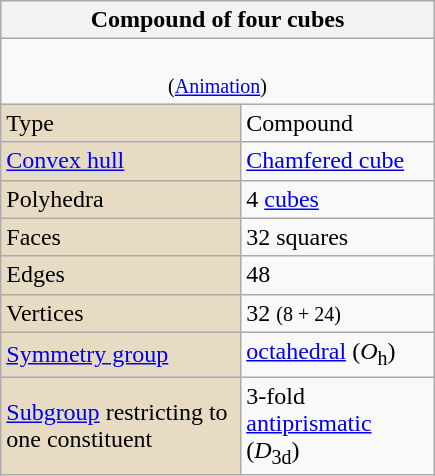<table class="wikitable" style="float:right; margin-left:8px; width:290px">
<tr>
<th bgcolor=#e7dcc3 colspan=2>Compound of four cubes</th>
</tr>
<tr>
<td align=center colspan=2><br><small>(<a href='#'>Animation</a>)</small></td>
</tr>
<tr>
<td bgcolor=#e7dcc3>Type</td>
<td>Compound</td>
</tr>
<tr>
<td bgcolor=#e7dcc3><a href='#'>Convex hull</a></td>
<td><a href='#'>Chamfered cube</a></td>
</tr>
<tr>
<td bgcolor=#e7dcc3>Polyhedra</td>
<td>4 <a href='#'>cubes</a></td>
</tr>
<tr>
<td bgcolor=#e7dcc3>Faces</td>
<td>32 squares</td>
</tr>
<tr>
<td bgcolor=#e7dcc3>Edges</td>
<td>48</td>
</tr>
<tr>
<td bgcolor=#e7dcc3>Vertices</td>
<td>32 <small>(8 + 24)</small></td>
</tr>
<tr>
<td bgcolor=#e7dcc3><a href='#'>Symmetry group</a></td>
<td><a href='#'>octahedral</a> (<em>O</em><sub>h</sub>)</td>
</tr>
<tr>
<td bgcolor=#e7dcc3><a href='#'>Subgroup</a> restricting to one constituent</td>
<td>3-fold <a href='#'>antiprismatic</a> (<em>D</em><sub>3d</sub>)</td>
</tr>
</table>
